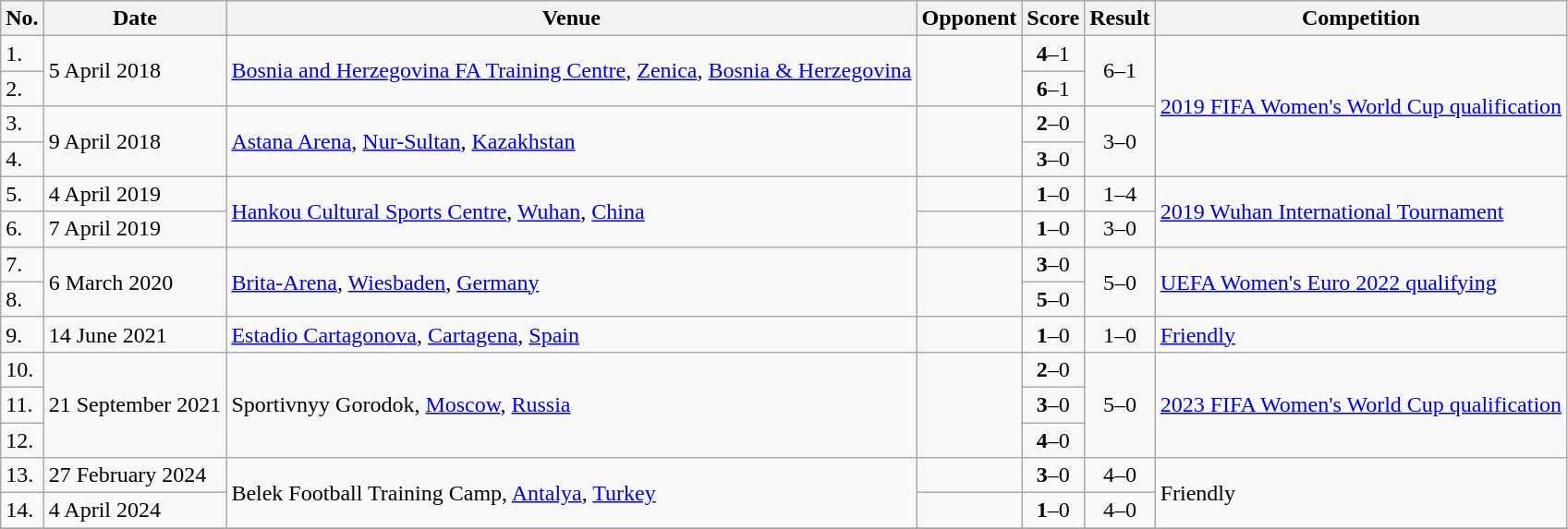<table class="wikitable">
<tr>
<th>No.</th>
<th>Date</th>
<th>Venue</th>
<th>Opponent</th>
<th>Score</th>
<th>Result</th>
<th>Competition</th>
</tr>
<tr>
<td>1.</td>
<td rowspan=2>5 April 2018</td>
<td rowspan=2><a href='#'>Bosnia and Herzegovina FA Training Centre</a>, <a href='#'>Zenica</a>, <a href='#'>Bosnia & Herzegovina</a></td>
<td rowspan=2></td>
<td align=center><strong>4</strong>–1</td>
<td rowspan=2 align=center>6–1</td>
<td rowspan=4><a href='#'>2019 FIFA Women's World Cup qualification</a></td>
</tr>
<tr>
<td>2.</td>
<td align=center><strong>6</strong>–1</td>
</tr>
<tr>
<td>3.</td>
<td rowspan=2>9 April 2018</td>
<td rowspan=2><a href='#'>Astana Arena</a>, <a href='#'>Nur-Sultan</a>, <a href='#'>Kazakhstan</a></td>
<td rowspan=2></td>
<td align=center><strong>2</strong>–0</td>
<td rowspan=2 align=center>3–0</td>
</tr>
<tr>
<td>4.</td>
<td align=center><strong>3</strong>–0</td>
</tr>
<tr>
<td>5.</td>
<td>4 April 2019</td>
<td rowspan=2><a href='#'>Hankou Cultural Sports Centre</a>, <a href='#'>Wuhan</a>, <a href='#'>China</a></td>
<td></td>
<td align=center><strong>1</strong>–0</td>
<td align=center>1–4</td>
<td rowspan=2><a href='#'>2019 Wuhan International Tournament</a></td>
</tr>
<tr>
<td>6.</td>
<td>7 April 2019</td>
<td></td>
<td align=center><strong>1</strong>–0</td>
<td align=center>3–0</td>
</tr>
<tr>
<td>7.</td>
<td rowspan=2>6 March 2020</td>
<td rowspan=2><a href='#'>Brita-Arena</a>, <a href='#'>Wiesbaden</a>, <a href='#'>Germany</a></td>
<td rowspan=2></td>
<td align=center><strong>3</strong>–0</td>
<td rowspan=2 align=center>5–0</td>
<td rowspan=2><a href='#'>UEFA Women's Euro 2022 qualifying</a></td>
</tr>
<tr>
<td>8.</td>
<td align=center><strong>5</strong>–0</td>
</tr>
<tr>
<td>9.</td>
<td>14 June 2021</td>
<td><a href='#'>Estadio Cartagonova</a>, <a href='#'>Cartagena</a>, <a href='#'>Spain</a></td>
<td></td>
<td align=center><strong>1</strong>–0</td>
<td align=center>1–0</td>
<td><a href='#'>Friendly</a></td>
</tr>
<tr>
<td>10.</td>
<td rowspan=3>21 September 2021</td>
<td rowspan=3>Sportivnyy Gorodok, <a href='#'>Moscow</a>, <a href='#'>Russia</a></td>
<td rowspan=3></td>
<td align=center><strong>2</strong>–0</td>
<td rowspan=3 align=center>5–0</td>
<td rowspan=3><a href='#'>2023 FIFA Women's World Cup qualification</a></td>
</tr>
<tr>
<td>11.</td>
<td align=center><strong>3</strong>–0</td>
</tr>
<tr>
<td>12.</td>
<td align=center><strong>4</strong>–0</td>
</tr>
<tr>
<td>13.</td>
<td>27 February 2024</td>
<td rowspan=2>Belek Football Training Camp, <a href='#'>Antalya</a>, <a href='#'>Turkey</a></td>
<td></td>
<td align=center><strong>3</strong>–0</td>
<td align=center>4–0</td>
<td rowspan=2>Friendly</td>
</tr>
<tr>
<td>14.</td>
<td>4 April 2024</td>
<td></td>
<td align=center><strong>1</strong>–0</td>
<td align=center>4–0</td>
</tr>
<tr>
</tr>
</table>
